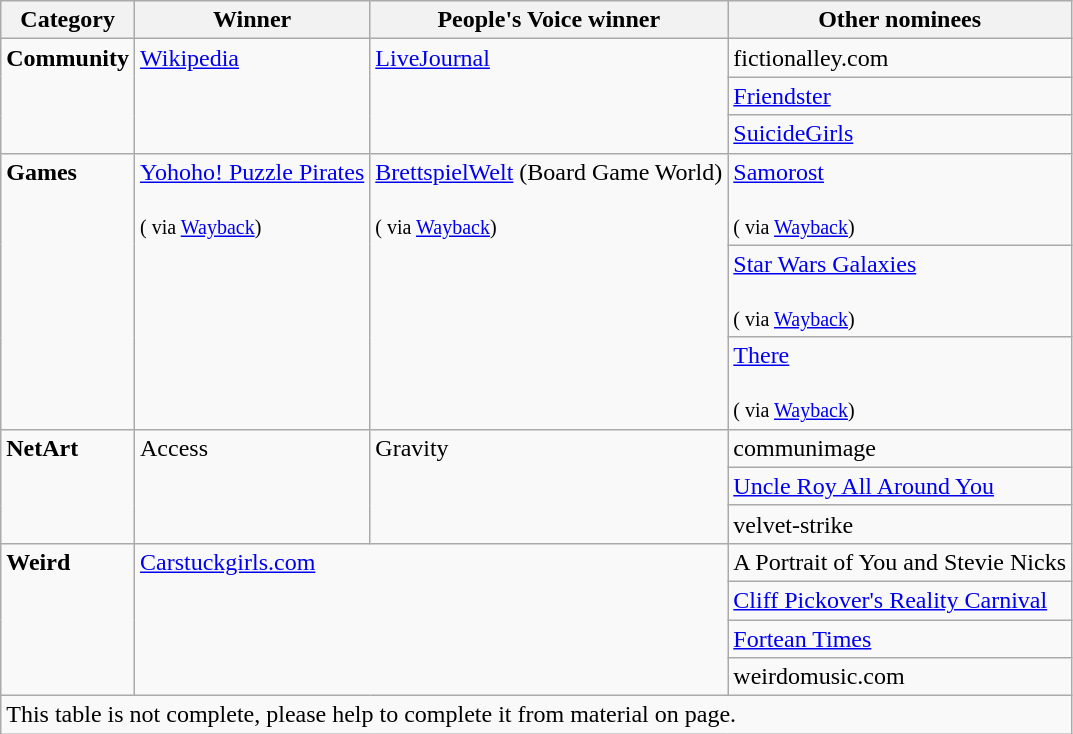<table class="wikitable">
<tr>
<th>Category</th>
<th>Winner</th>
<th>People's Voice winner</th>
<th>Other nominees</th>
</tr>
<tr valign="top">
<td rowspan="3"><strong>Community</strong></td>
<td rowspan="3"><a href='#'>Wikipedia</a></td>
<td rowspan="3"><a href='#'>LiveJournal</a></td>
<td>fictionalley.com</td>
</tr>
<tr valign="top">
<td><a href='#'>Friendster</a></td>
</tr>
<tr valign="top">
<td><a href='#'>SuicideGirls</a></td>
</tr>
<tr valign="top">
<td rowspan="3"><strong>Games</strong></td>
<td rowspan="3"><a href='#'>Yohoho! Puzzle Pirates</a><br><br><small>( via <a href='#'>Wayback</a>)</small></td>
<td rowspan="3"><a href='#'>BrettspielWelt</a> (Board Game World)<br><br><small>( via <a href='#'>Wayback</a>)</small></td>
<td><a href='#'>Samorost</a><br><br><small>( via <a href='#'>Wayback</a>)</small></td>
</tr>
<tr valign="top">
<td><a href='#'>Star Wars Galaxies</a><br><br><small>( via <a href='#'>Wayback</a>)</small></td>
</tr>
<tr valign="top">
<td><a href='#'>There</a><br><br><small>( via <a href='#'>Wayback</a>)</small></td>
</tr>
<tr valign="top">
<td rowspan="3"><strong>NetArt</strong></td>
<td rowspan="3">Access</td>
<td rowspan="3">Gravity</td>
<td>communimage</td>
</tr>
<tr valign="top">
<td><a href='#'>Uncle Roy All Around You</a></td>
</tr>
<tr valign="top">
<td>velvet-strike</td>
</tr>
<tr valign="top">
<td rowspan="4"><strong>Weird</strong></td>
<td rowspan="4" colspan="2"><a href='#'>Carstuckgirls.com</a></td>
<td>A Portrait of You and Stevie Nicks</td>
</tr>
<tr valign="top">
<td><a href='#'>Cliff Pickover's Reality Carnival</a></td>
</tr>
<tr valign="top">
<td><a href='#'>Fortean Times</a></td>
</tr>
<tr valign="top">
<td>weirdomusic.com</td>
</tr>
<tr valign="top">
<td colspan=4>This table is not complete, please help to complete it from material on  page.</td>
</tr>
</table>
